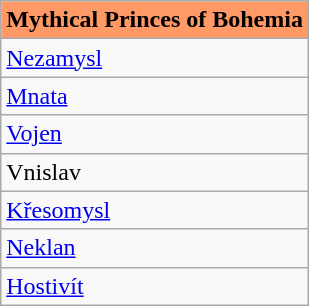<table class="wikitable">
<tr>
<th colspan="2" style="background-color:#ff9966;">Mythical Princes of Bohemia</th>
</tr>
<tr>
<td><a href='#'>Nezamysl</a></td>
</tr>
<tr>
<td><a href='#'>Mnata</a></td>
</tr>
<tr>
<td><a href='#'>Vojen</a></td>
</tr>
<tr>
<td>Vnislav</td>
</tr>
<tr>
<td><a href='#'>Křesomysl</a></td>
</tr>
<tr>
<td><a href='#'>Neklan</a></td>
</tr>
<tr>
<td><a href='#'>Hostivít</a></td>
</tr>
</table>
